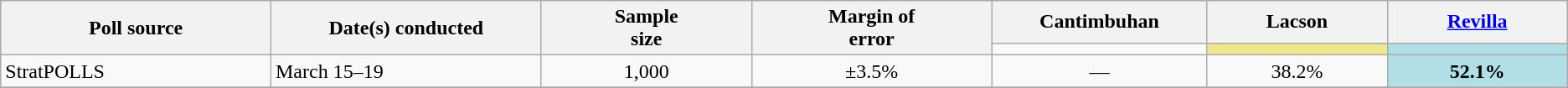<table class=wikitable style="text-align:center;">
<tr>
<th rowspan=2 width=9%>Poll source</th>
<th rowspan=2 width=9%>Date(s) conducted</th>
<th rowspan=2 width=7%>Sample<br>size</th>
<th rowspan=2 width=8%>Margin of<br>error</th>
<th width=6%>Cantimbuhan</th>
<th width=6%>Lacson</th>
<th width=6%><a href='#'>Revilla</a></th>
</tr>
<tr>
<td></td>
<td bgcolor=f0e68c></td>
<td bgcolor=B0E0E6></td>
</tr>
<tr>
<td align=left>StratPOLLS</td>
<td align=left>March 15–19</td>
<td>1,000</td>
<td>±3.5%</td>
<td>—</td>
<td>38.2%</td>
<td bgcolor=B0E0E6><strong>52.1%</strong></td>
</tr>
<tr>
</tr>
</table>
